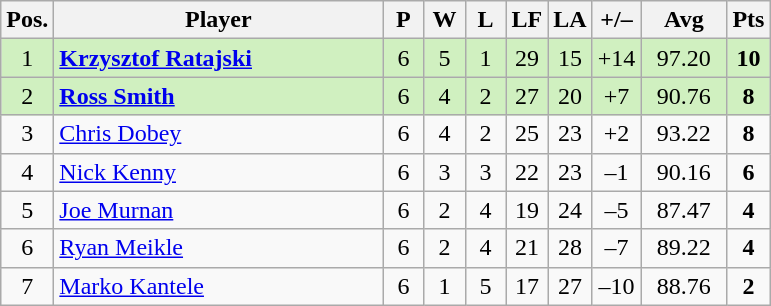<table class="wikitable" style="text-align:center; margin: 1em auto 1em auto, align:left">
<tr>
<th width=20>Pos.</th>
<th width=212>Player</th>
<th width=20>P</th>
<th width=20>W</th>
<th width=20>L</th>
<th width=20>LF</th>
<th width=20>LA</th>
<th width=25>+/–</th>
<th width=50>Avg</th>
<th width=20>Pts</th>
</tr>
<tr style="background:#D0F0C0;">
<td>1</td>
<td align=left> <strong><a href='#'>Krzysztof Ratajski</a></strong></td>
<td>6</td>
<td>5</td>
<td>1</td>
<td>29</td>
<td>15</td>
<td>+14</td>
<td>97.20</td>
<td><strong>10</strong></td>
</tr>
<tr style="background:#D0F0C0;">
<td>2</td>
<td align=left> <strong><a href='#'>Ross Smith</a></strong></td>
<td>6</td>
<td>4</td>
<td>2</td>
<td>27</td>
<td>20</td>
<td>+7</td>
<td>90.76</td>
<td><strong>8</strong></td>
</tr>
<tr style=>
<td>3</td>
<td align=left> <a href='#'>Chris Dobey</a></td>
<td>6</td>
<td>4</td>
<td>2</td>
<td>25</td>
<td>23</td>
<td>+2</td>
<td>93.22</td>
<td><strong>8</strong></td>
</tr>
<tr style=>
<td>4</td>
<td align=left> <a href='#'>Nick Kenny</a></td>
<td>6</td>
<td>3</td>
<td>3</td>
<td>22</td>
<td>23</td>
<td>–1</td>
<td>90.16</td>
<td><strong>6</strong></td>
</tr>
<tr style=>
<td>5</td>
<td align=left> <a href='#'>Joe Murnan</a></td>
<td>6</td>
<td>2</td>
<td>4</td>
<td>19</td>
<td>24</td>
<td>–5</td>
<td>87.47</td>
<td><strong>4</strong></td>
</tr>
<tr style=>
<td>6</td>
<td align=left> <a href='#'>Ryan Meikle</a></td>
<td>6</td>
<td>2</td>
<td>4</td>
<td>21</td>
<td>28</td>
<td>–7</td>
<td>89.22</td>
<td><strong>4</strong></td>
</tr>
<tr style=>
<td>7</td>
<td align=left> <a href='#'>Marko Kantele</a></td>
<td>6</td>
<td>1</td>
<td>5</td>
<td>17</td>
<td>27</td>
<td>–10</td>
<td>88.76</td>
<td><strong>2</strong></td>
</tr>
</table>
